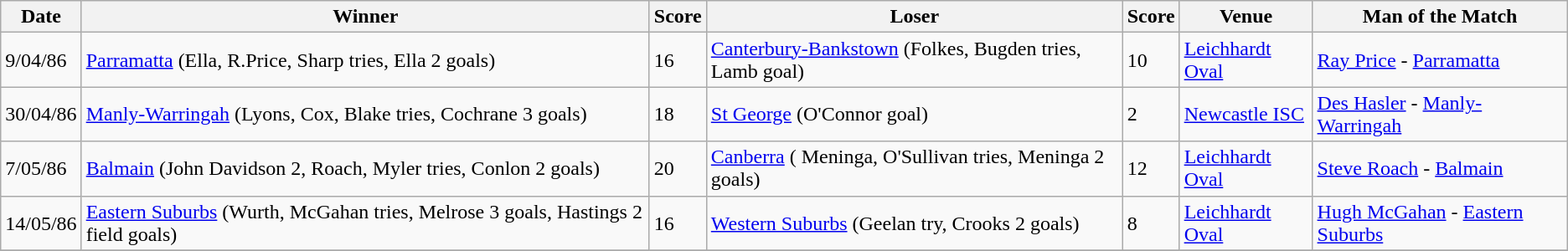<table class="wikitable">
<tr>
<th>Date</th>
<th>Winner</th>
<th>Score</th>
<th>Loser</th>
<th>Score</th>
<th>Venue</th>
<th>Man of the Match</th>
</tr>
<tr>
<td>9/04/86</td>
<td> <a href='#'>Parramatta</a> (Ella, R.Price, Sharp tries, Ella 2 goals)</td>
<td>16</td>
<td> <a href='#'>Canterbury-Bankstown</a> (Folkes, Bugden tries, Lamb goal)</td>
<td>10</td>
<td><a href='#'>Leichhardt Oval</a></td>
<td><a href='#'>Ray Price</a> - <a href='#'>Parramatta</a></td>
</tr>
<tr>
<td>30/04/86</td>
<td> <a href='#'>Manly-Warringah</a> (Lyons, Cox, Blake tries, Cochrane 3 goals)</td>
<td>18</td>
<td> <a href='#'>St George</a> (O'Connor goal)</td>
<td>2</td>
<td><a href='#'>Newcastle ISC</a></td>
<td><a href='#'>Des Hasler</a> - <a href='#'>Manly-Warringah</a></td>
</tr>
<tr>
<td>7/05/86</td>
<td> <a href='#'>Balmain</a> (John Davidson 2, Roach, Myler tries, Conlon 2 goals)</td>
<td>20</td>
<td> <a href='#'>Canberra</a> ( Meninga, O'Sullivan tries, Meninga 2 goals)</td>
<td>12</td>
<td><a href='#'>Leichhardt Oval</a></td>
<td><a href='#'>Steve Roach</a> - <a href='#'>Balmain</a></td>
</tr>
<tr>
<td>14/05/86</td>
<td> <a href='#'>Eastern Suburbs</a> (Wurth, McGahan tries, Melrose 3 goals, Hastings 2 field goals)</td>
<td>16</td>
<td> <a href='#'>Western Suburbs</a> (Geelan try, Crooks 2 goals)</td>
<td>8</td>
<td><a href='#'>Leichhardt Oval</a></td>
<td><a href='#'>Hugh McGahan</a> - <a href='#'>Eastern Suburbs</a></td>
</tr>
<tr>
</tr>
</table>
